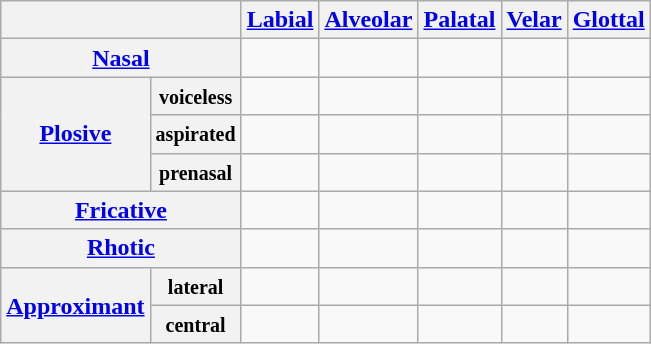<table class="wikitable" style="text-align:center">
<tr>
<th colspan="2"></th>
<th><a href='#'>Labial</a></th>
<th><a href='#'>Alveolar</a></th>
<th><a href='#'>Palatal</a></th>
<th><a href='#'>Velar</a></th>
<th><a href='#'>Glottal</a></th>
</tr>
<tr>
<th colspan="2"><a href='#'>Nasal</a></th>
<td></td>
<td></td>
<td></td>
<td></td>
<td></td>
</tr>
<tr>
<th rowspan="3"><a href='#'>Plosive</a></th>
<th><small>voiceless</small></th>
<td></td>
<td></td>
<td></td>
<td></td>
<td></td>
</tr>
<tr>
<th><small>aspirated</small></th>
<td></td>
<td></td>
<td></td>
<td></td>
<td></td>
</tr>
<tr>
<th><small>prenasal</small></th>
<td></td>
<td></td>
<td></td>
<td></td>
<td></td>
</tr>
<tr>
<th colspan="2"><a href='#'>Fricative</a></th>
<td></td>
<td></td>
<td></td>
<td></td>
<td></td>
</tr>
<tr>
<th colspan="2"><a href='#'>Rhotic</a></th>
<td></td>
<td></td>
<td></td>
<td></td>
<td></td>
</tr>
<tr>
<th rowspan="2"><a href='#'>Approximant</a></th>
<th><small>lateral</small></th>
<td></td>
<td></td>
<td></td>
<td></td>
<td></td>
</tr>
<tr>
<th><small>central</small></th>
<td></td>
<td></td>
<td></td>
<td></td>
<td></td>
</tr>
</table>
